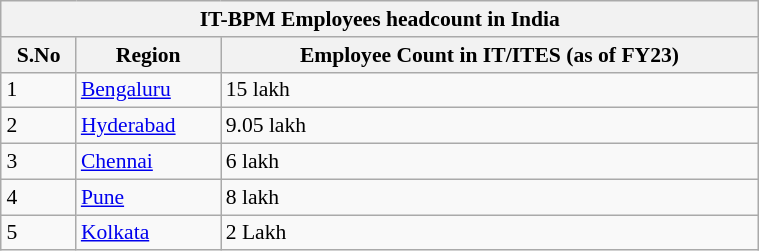<table class="wikitable" style="margin-left: 1em; width: 40%; font-size: 90%;">
<tr>
<th colspan="3"><strong>IT-BPM Employees headcount in India</strong></th>
</tr>
<tr>
<th>S.No</th>
<th>Region</th>
<th>Employee Count in IT/ITES (as of FY23)</th>
</tr>
<tr>
<td>1</td>
<td><a href='#'>Bengaluru</a></td>
<td>15 lakh</td>
</tr>
<tr>
<td>2</td>
<td><a href='#'>Hyderabad</a></td>
<td>9.05 lakh</td>
</tr>
<tr>
<td>3</td>
<td><a href='#'>Chennai</a></td>
<td>6 lakh</td>
</tr>
<tr>
<td>4</td>
<td><a href='#'>Pune</a></td>
<td>8 lakh</td>
</tr>
<tr>
<td>5</td>
<td><a href='#'>Kolkata</a></td>
<td>2 Lakh</td>
</tr>
</table>
